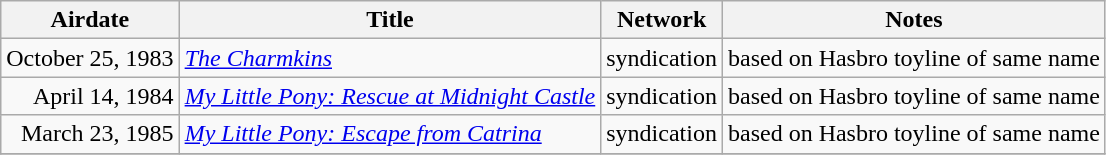<table class="wikitable sortable">
<tr>
<th>Airdate</th>
<th>Title</th>
<th>Network</th>
<th>Notes</th>
</tr>
<tr>
<td style="text-align:right;">October 25, 1983</td>
<td><em><a href='#'>The Charmkins</a></em></td>
<td>syndication</td>
<td>based on Hasbro toyline of same name</td>
</tr>
<tr>
<td style="text-align:right;">April 14, 1984</td>
<td><em><a href='#'>My Little Pony: Rescue at Midnight Castle</a></em></td>
<td>syndication</td>
<td>based on Hasbro toyline of same name</td>
</tr>
<tr>
<td style="text-align:right;">March 23, 1985</td>
<td><em><a href='#'>My Little Pony: Escape from Catrina</a></em></td>
<td>syndication</td>
<td>based on Hasbro toyline of same name</td>
</tr>
<tr>
</tr>
</table>
